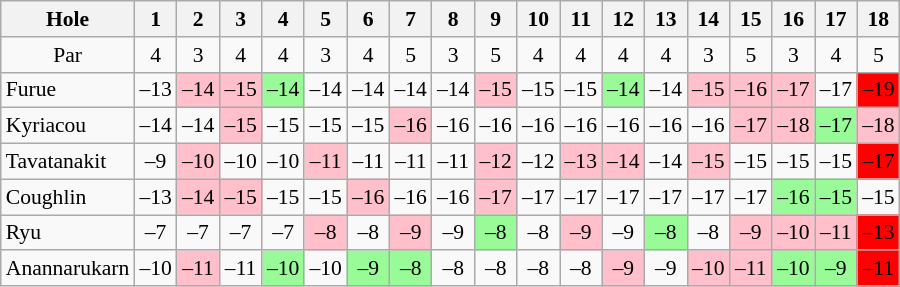<table class="wikitable" style="text-align:center; font-size:90%;">
<tr>
<th>Hole</th>
<th>1</th>
<th>2</th>
<th>3</th>
<th>4</th>
<th>5</th>
<th>6</th>
<th>7</th>
<th>8</th>
<th>9</th>
<th>10</th>
<th>11</th>
<th>12</th>
<th>13</th>
<th>14</th>
<th>15</th>
<th>16</th>
<th>17</th>
<th>18</th>
</tr>
<tr>
<td>Par</td>
<td>4</td>
<td>3</td>
<td>4</td>
<td>4</td>
<td>3</td>
<td>4</td>
<td>5</td>
<td>3</td>
<td>5</td>
<td>4</td>
<td>4</td>
<td>4</td>
<td>4</td>
<td>3</td>
<td>5</td>
<td>3</td>
<td>4</td>
<td>5</td>
</tr>
<tr>
<td align=left> Furue</td>
<td>–13</td>
<td style="background: Pink;">–14</td>
<td style="background: Pink;">–15</td>
<td style="background: PaleGreen;">–14</td>
<td>–14</td>
<td>–14</td>
<td>–14</td>
<td>–14</td>
<td style="background: Pink;">–15</td>
<td>–15</td>
<td>–15</td>
<td style="background: PaleGreen;">–14</td>
<td>–14</td>
<td style="background: Pink;">–15</td>
<td style="background: Pink;">–16</td>
<td style="background: Pink;">–17</td>
<td>–17</td>
<td style="background: Red;">–19</td>
</tr>
<tr>
<td align=left> Kyriacou</td>
<td>–14</td>
<td>–14</td>
<td style="background: Pink;">–15</td>
<td>–15</td>
<td>–15</td>
<td>–15</td>
<td style="background: Pink;">–16</td>
<td>–16</td>
<td>–16</td>
<td>–16</td>
<td>–16</td>
<td>–16</td>
<td>–16</td>
<td>–16</td>
<td style="background: Pink;">–17</td>
<td style="background: Pink;">–18</td>
<td style="background: PaleGreen;">–17</td>
<td style="background: Pink;">–18</td>
</tr>
<tr>
<td align=left> Tavatanakit</td>
<td>–9</td>
<td style="background: Pink;">–10</td>
<td>–10</td>
<td>–10</td>
<td style="background: Pink;">–11</td>
<td>–11</td>
<td>–11</td>
<td>–11</td>
<td style="background: Pink;">–12</td>
<td>–12</td>
<td style="background: Pink;">–13</td>
<td style="background: Pink;">–14</td>
<td>–14</td>
<td style="background: Pink;">–15</td>
<td>–15</td>
<td>–15</td>
<td>–15</td>
<td style="background: Red;">–17</td>
</tr>
<tr>
<td align=left> Coughlin</td>
<td>–13</td>
<td style="background: Pink;">–14</td>
<td style="background: Pink;">–15</td>
<td>–15</td>
<td>–15</td>
<td style="background: Pink;">–16</td>
<td>–16</td>
<td>–16</td>
<td style="background: Pink;">–17</td>
<td>–17</td>
<td>–17</td>
<td>–17</td>
<td>–17</td>
<td>–17</td>
<td>–17</td>
<td style="background: PaleGreen;">–16</td>
<td style="background: PaleGreen;">–15</td>
<td>–15</td>
</tr>
<tr>
<td align=left> Ryu</td>
<td>–7</td>
<td>–7</td>
<td>–7</td>
<td>–7</td>
<td style="background: Pink;">–8</td>
<td>–8</td>
<td style="background: Pink;">–9</td>
<td>–9</td>
<td style="background: PaleGreen;">–8</td>
<td>–8</td>
<td style="background: Pink;">–9</td>
<td>–9</td>
<td style="background: PaleGreen;">–8</td>
<td>–8</td>
<td style="background: Pink;">–9</td>
<td style="background: Pink;">–10</td>
<td style="background: Pink;">–11</td>
<td style="background: Red;">–13</td>
</tr>
<tr>
<td align=left> Anannarukarn</td>
<td>–10</td>
<td style="background: Pink;">–11</td>
<td>–11</td>
<td style="background: PaleGreen;">–10</td>
<td>–10</td>
<td style="background: PaleGreen;">–9</td>
<td style="background: PaleGreen;">–8</td>
<td>–8</td>
<td>–8</td>
<td>–8</td>
<td>–8</td>
<td style="background: Pink;">–9</td>
<td>–9</td>
<td style="background: Pink;">–10</td>
<td style="background: Pink;">–11</td>
<td style="background: PaleGreen;">–10</td>
<td style="background: PaleGreen;">–9</td>
<td style="background: Red;">–11</td>
</tr>
</table>
